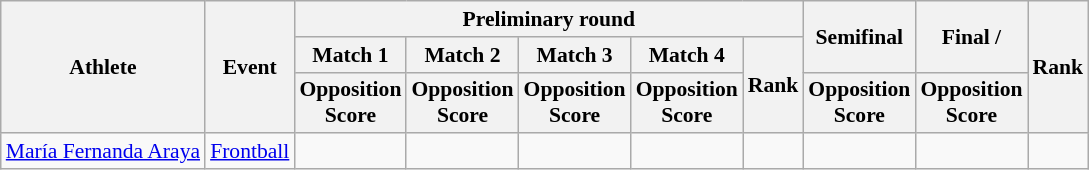<table class="wikitable" border="1" style="font-size:90%">
<tr>
<th rowspan=3>Athlete</th>
<th rowspan=3>Event</th>
<th colspan=5>Preliminary round</th>
<th rowspan=2>Semifinal</th>
<th rowspan=2>Final / </th>
<th rowspan=3>Rank</th>
</tr>
<tr>
<th>Match 1</th>
<th>Match 2</th>
<th>Match 3</th>
<th>Match 4</th>
<th rowspan=2>Rank</th>
</tr>
<tr>
<th>Opposition<br>Score</th>
<th>Opposition<br>Score</th>
<th>Opposition<br>Score</th>
<th>Opposition<br>Score</th>
<th>Opposition<br>Score</th>
<th>Opposition<br>Score</th>
</tr>
<tr align=center>
<td align=left><a href='#'>María Fernanda Araya</a></td>
<td align=left><a href='#'>Frontball</a></td>
<td></td>
<td></td>
<td></td>
<td></td>
<td></td>
<td></td>
<td></td>
<td></td>
</tr>
</table>
